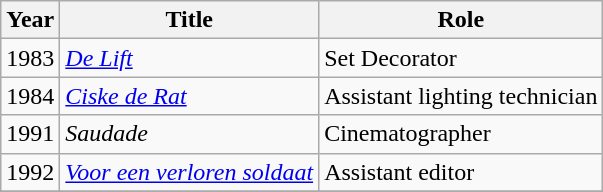<table class="wikitable">
<tr>
<th>Year</th>
<th>Title</th>
<th>Role</th>
</tr>
<tr>
<td>1983</td>
<td><em><a href='#'>De Lift</a></em></td>
<td>Set Decorator</td>
</tr>
<tr>
<td>1984</td>
<td><em><a href='#'>Ciske de Rat</a></em></td>
<td>Assistant lighting technician</td>
</tr>
<tr>
<td>1991</td>
<td><em>Saudade</em></td>
<td>Cinematographer</td>
</tr>
<tr>
<td>1992</td>
<td><em><a href='#'>Voor een verloren soldaat</a></em></td>
<td>Assistant editor</td>
</tr>
<tr>
</tr>
</table>
